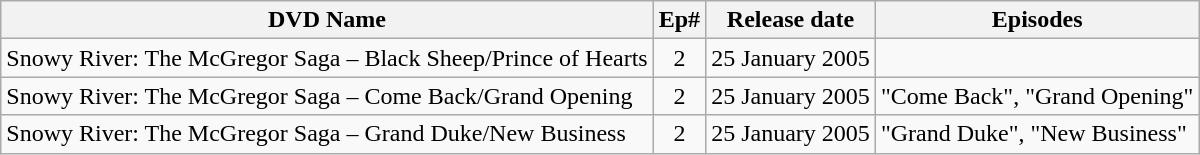<table class="wikitable">
<tr>
<th>DVD Name</th>
<th>Ep#</th>
<th>Release date</th>
<th>Episodes</th>
</tr>
<tr>
<td>Snowy River: The McGregor Saga – Black Sheep/Prince of Hearts</td>
<td style="text-align:center;">2</td>
<td>25 January 2005</td>
</tr>
<tr>
<td>Snowy River: The McGregor Saga – Come Back/Grand Opening</td>
<td style="text-align:center;">2</td>
<td>25 January 2005</td>
<td>"Come Back", "Grand Opening"</td>
</tr>
<tr>
<td>Snowy River: The McGregor Saga – Grand Duke/New Business</td>
<td style="text-align:center;">2</td>
<td>25 January 2005</td>
<td>"Grand Duke", "New Business"</td>
</tr>
</table>
